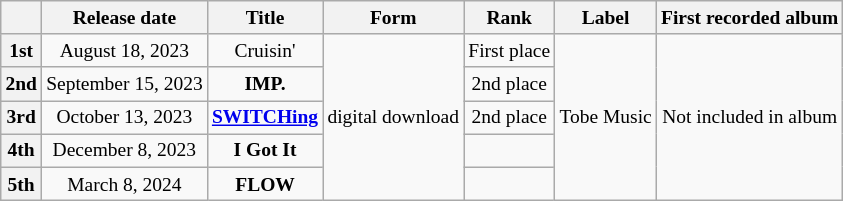<table class="wikitable" style="font-size:small;text-align:center">
<tr>
<th> </th>
<th>Release date</th>
<th>Title</th>
<th>Form</th>
<th style="white-space:nowrap">Rank</th>
<th>Label</th>
<th>First recorded album</th>
</tr>
<tr>
<th>1st</th>
<td style="white-space:nowrap">August 18, 2023</td>
<td>Cruisin'</td>
<td rowspan="5">digital download</td>
<td>First place</td>
<td rowspan="5">Tobe Music</td>
<td rowspan="5">Not included in album</td>
</tr>
<tr>
<th>2nd</th>
<td style="white-space:nowrap">September 15, 2023</td>
<td><strong>IMP.</strong></td>
<td>2nd place</td>
</tr>
<tr>
<th>3rd</th>
<td style="white-space:nowrap">October 13, 2023</td>
<td><strong><a href='#'>SWITCHing</a></strong></td>
<td>2nd place</td>
</tr>
<tr>
<th><strong>4th</strong></th>
<td>December 8, 2023</td>
<td><strong>I Got It</strong></td>
<td></td>
</tr>
<tr>
<th><strong>5th</strong></th>
<td>March 8, 2024</td>
<td><strong>FLOW</strong></td>
<td></td>
</tr>
</table>
